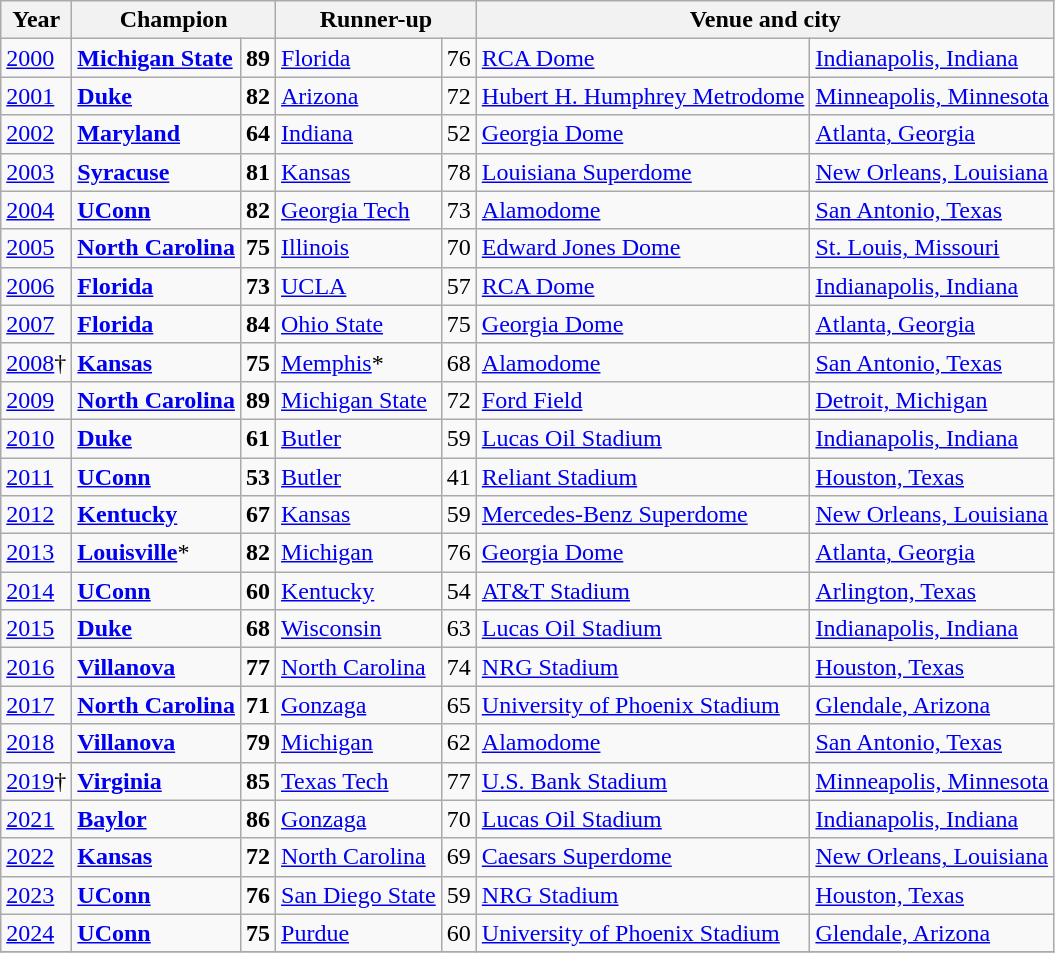<table class="wikitable">
<tr>
<th>Year</th>
<th colspan=2>Champion</th>
<th colspan=2>Runner-up</th>
<th colspan=2>Venue and city</th>
</tr>
<tr>
<td><a href='#'>2000</a></td>
<td><strong><a href='#'>Michigan State</a></strong> </td>
<td><strong>89</strong></td>
<td><a href='#'>Florida</a></td>
<td>76</td>
<td><a href='#'>RCA Dome</a></td>
<td><a href='#'>Indianapolis, Indiana</a> </td>
</tr>
<tr>
<td><a href='#'>2001</a></td>
<td><strong><a href='#'>Duke</a></strong> </td>
<td><strong>82</strong></td>
<td><a href='#'>Arizona</a></td>
<td>72</td>
<td><a href='#'>Hubert H. Humphrey Metrodome</a></td>
<td><a href='#'>Minneapolis, Minnesota</a> </td>
</tr>
<tr>
<td><a href='#'>2002</a></td>
<td><strong><a href='#'>Maryland</a></strong></td>
<td><strong>64</strong></td>
<td><a href='#'>Indiana</a></td>
<td>52</td>
<td><a href='#'>Georgia Dome</a></td>
<td><a href='#'>Atlanta, Georgia</a> </td>
</tr>
<tr>
<td><a href='#'>2003</a></td>
<td><strong><a href='#'>Syracuse</a></strong></td>
<td><strong>81</strong></td>
<td><a href='#'>Kansas</a></td>
<td>78</td>
<td><a href='#'>Louisiana Superdome</a></td>
<td><a href='#'>New Orleans, Louisiana</a> </td>
</tr>
<tr>
<td><a href='#'>2004</a></td>
<td><strong><a href='#'>UConn</a></strong> </td>
<td><strong>82</strong></td>
<td><a href='#'>Georgia Tech</a></td>
<td>73</td>
<td><a href='#'>Alamodome</a></td>
<td><a href='#'>San Antonio, Texas</a> </td>
</tr>
<tr>
<td><a href='#'>2005</a></td>
<td><strong><a href='#'>North Carolina</a></strong> </td>
<td><strong>75</strong></td>
<td><a href='#'>Illinois</a></td>
<td>70</td>
<td><a href='#'>Edward Jones Dome</a></td>
<td><a href='#'>St. Louis, Missouri</a> </td>
</tr>
<tr>
<td><a href='#'>2006</a></td>
<td><strong><a href='#'>Florida</a></strong></td>
<td><strong>73</strong></td>
<td><a href='#'>UCLA</a></td>
<td>57</td>
<td><a href='#'>RCA Dome</a></td>
<td><a href='#'>Indianapolis, Indiana</a> </td>
</tr>
<tr>
<td><a href='#'>2007</a></td>
<td><strong><a href='#'>Florida</a></strong> </td>
<td><strong>84</strong></td>
<td><a href='#'>Ohio State</a></td>
<td>75</td>
<td><a href='#'>Georgia Dome</a></td>
<td><a href='#'>Atlanta, Georgia</a> </td>
</tr>
<tr>
<td><a href='#'>2008</a>†</td>
<td><strong><a href='#'>Kansas</a></strong> </td>
<td><strong>75</strong></td>
<td><a href='#'>Memphis</a>*</td>
<td>68</td>
<td><a href='#'>Alamodome</a></td>
<td><a href='#'>San Antonio, Texas</a> </td>
</tr>
<tr>
<td><a href='#'>2009</a></td>
<td><strong><a href='#'>North Carolina</a></strong> </td>
<td><strong>89</strong></td>
<td><a href='#'>Michigan State</a></td>
<td>72</td>
<td><a href='#'>Ford Field</a></td>
<td><a href='#'>Detroit, Michigan</a></td>
</tr>
<tr>
<td><a href='#'>2010</a></td>
<td><strong><a href='#'>Duke</a></strong> </td>
<td><strong>61</strong></td>
<td><a href='#'>Butler</a></td>
<td>59</td>
<td><a href='#'>Lucas Oil Stadium</a></td>
<td><a href='#'>Indianapolis, Indiana</a> </td>
</tr>
<tr>
<td><a href='#'>2011</a></td>
<td><strong><a href='#'>UConn</a></strong> </td>
<td><strong>53</strong></td>
<td><a href='#'>Butler</a></td>
<td>41</td>
<td><a href='#'>Reliant Stadium</a></td>
<td><a href='#'>Houston, Texas</a> </td>
</tr>
<tr>
<td><a href='#'>2012</a></td>
<td><strong><a href='#'>Kentucky</a></strong> </td>
<td><strong>67</strong></td>
<td><a href='#'>Kansas</a></td>
<td>59</td>
<td><a href='#'>Mercedes-Benz Superdome</a></td>
<td><a href='#'>New Orleans, Louisiana</a> </td>
</tr>
<tr>
<td><a href='#'>2013</a></td>
<td><strong><a href='#'>Louisville</a></strong>* </td>
<td><strong>82</strong></td>
<td><a href='#'>Michigan</a></td>
<td>76</td>
<td><a href='#'>Georgia Dome</a></td>
<td><a href='#'>Atlanta, Georgia</a> </td>
</tr>
<tr>
<td><a href='#'>2014</a></td>
<td><strong><a href='#'>UConn</a></strong> </td>
<td><strong>60</strong></td>
<td><a href='#'>Kentucky</a></td>
<td>54</td>
<td><a href='#'>AT&T Stadium</a></td>
<td><a href='#'>Arlington, Texas</a></td>
</tr>
<tr>
<td><a href='#'>2015</a></td>
<td><strong><a href='#'>Duke</a></strong> </td>
<td><strong>68</strong></td>
<td><a href='#'>Wisconsin</a></td>
<td>63</td>
<td><a href='#'>Lucas Oil Stadium</a></td>
<td><a href='#'>Indianapolis, Indiana</a> </td>
</tr>
<tr>
<td><a href='#'>2016</a></td>
<td><strong><a href='#'>Villanova</a></strong> </td>
<td><strong>77</strong></td>
<td><a href='#'>North Carolina</a></td>
<td>74</td>
<td><a href='#'>NRG Stadium</a></td>
<td><a href='#'>Houston, Texas</a> </td>
</tr>
<tr>
<td><a href='#'>2017</a></td>
<td><strong><a href='#'>North Carolina</a></strong> </td>
<td><strong>71</strong></td>
<td><a href='#'>Gonzaga</a></td>
<td>65</td>
<td><a href='#'>University of Phoenix Stadium</a></td>
<td><a href='#'>Glendale, Arizona</a></td>
</tr>
<tr>
<td><a href='#'>2018</a></td>
<td><strong><a href='#'>Villanova</a></strong> </td>
<td><strong>79</strong></td>
<td><a href='#'>Michigan</a></td>
<td>62</td>
<td><a href='#'>Alamodome</a></td>
<td><a href='#'>San Antonio, Texas</a> </td>
</tr>
<tr>
<td><a href='#'>2019</a>†</td>
<td><strong><a href='#'>Virginia</a></strong></td>
<td><strong>85</strong></td>
<td><a href='#'>Texas Tech</a></td>
<td>77</td>
<td><a href='#'>U.S. Bank Stadium</a></td>
<td><a href='#'>Minneapolis, Minnesota</a> </td>
</tr>
<tr>
<td><a href='#'>2021</a></td>
<td><strong><a href='#'>Baylor</a></strong></td>
<td><strong>86</strong></td>
<td><a href='#'>Gonzaga</a></td>
<td>70</td>
<td><a href='#'>Lucas Oil Stadium</a></td>
<td><a href='#'>Indianapolis, Indiana</a> </td>
</tr>
<tr>
<td><a href='#'>2022</a></td>
<td><strong><a href='#'>Kansas</a></strong> </td>
<td><strong>72</strong></td>
<td><a href='#'>North Carolina</a></td>
<td>69</td>
<td><a href='#'>Caesars Superdome</a></td>
<td><a href='#'>New Orleans, Louisiana</a> </td>
</tr>
<tr>
<td><a href='#'>2023</a></td>
<td><strong><a href='#'>UConn</a></strong> </td>
<td><strong>76</strong></td>
<td><a href='#'>San Diego State</a></td>
<td>59</td>
<td><a href='#'>NRG Stadium</a></td>
<td><a href='#'>Houston, Texas</a> </td>
</tr>
<tr>
<td><a href='#'>2024</a></td>
<td><strong><a href='#'>UConn</a></strong> </td>
<td><strong>75</strong></td>
<td><a href='#'>Purdue</a></td>
<td>60</td>
<td><a href='#'>University of Phoenix Stadium</a></td>
<td><a href='#'>Glendale, Arizona</a> </td>
</tr>
<tr>
</tr>
</table>
